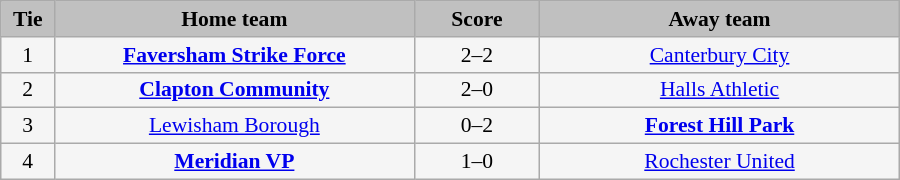<table class="wikitable" style="width: 600px; background:WhiteSmoke; text-align:center; font-size:90%">
<tr>
<td scope="col" style="width:  6.00%; background:silver;"><strong>Tie</strong></td>
<td scope="col" style="width: 40.00%; background:silver;"><strong>Home team</strong></td>
<td scope="col" style="width: 14.00%; background:silver;"><strong>Score</strong></td>
<td scope="col" style="width: 40.00%; background:silver;"><strong>Away team</strong></td>
</tr>
<tr>
<td>1</td>
<td><strong><a href='#'>Faversham Strike Force</a></strong></td>
<td>2–2 </td>
<td><a href='#'>Canterbury City</a></td>
</tr>
<tr>
<td>2</td>
<td><strong><a href='#'>Clapton Community</a></strong></td>
<td>2–0</td>
<td><a href='#'>Halls Athletic</a></td>
</tr>
<tr>
<td>3</td>
<td><a href='#'>Lewisham Borough</a></td>
<td>0–2</td>
<td><strong><a href='#'>Forest Hill Park</a></strong></td>
</tr>
<tr>
<td>4</td>
<td><strong><a href='#'>Meridian VP</a></strong></td>
<td>1–0</td>
<td><a href='#'>Rochester United</a></td>
</tr>
</table>
